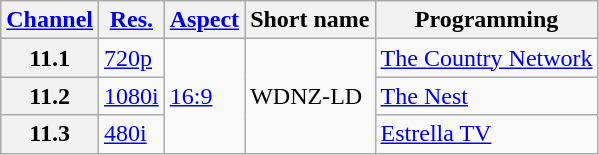<table class="wikitable">
<tr>
<th><a href='#'>Channel</a></th>
<th><a href='#'>Res.</a></th>
<th><a href='#'>Aspect</a></th>
<th>Short name</th>
<th>Programming</th>
</tr>
<tr>
<th scope = "row">11.1</th>
<td><a href='#'>720p</a></td>
<td rowspan="3"><a href='#'>16:9</a></td>
<td rowspan="5">WDNZ-LD</td>
<td><a href='#'>The Country Network</a></td>
</tr>
<tr>
<th scope = "row">11.2</th>
<td><a href='#'>1080i</a></td>
<td><a href='#'>The Nest</a></td>
</tr>
<tr>
<th scope = "row">11.3</th>
<td><a href='#'>480i</a></td>
<td><a href='#'>Estrella TV</a></td>
</tr>
</table>
